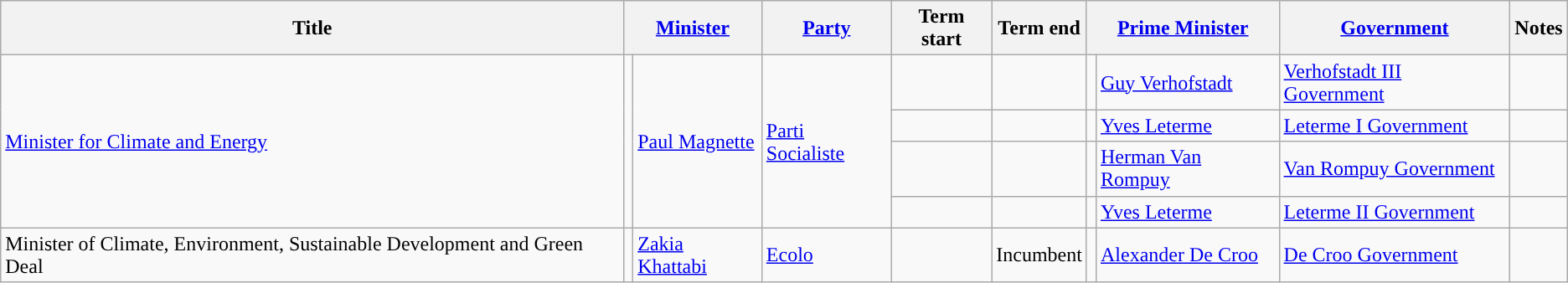<table class="wikitable sortable">
<tr>
<th>Title</th>
<th colspan=2><a href='#'>Minister</a></th>
<th><a href='#'>Party</a></th>
<th>Term start</th>
<th>Term end</th>
<th colspan=2><a href='#'>Prime Minister</a></th>
<th><a href='#'>Government</a></th>
<th class="unsortable">Notes</th>
</tr>
<tr>
<td rowspan=4><a href='#'>Minister for Climate and Energy</a></td>
<td rowspan=4 bgcolor=></td>
<td rowspan=4><a href='#'>Paul Magnette</a></td>
<td rowspan=4><a href='#'>Parti Socialiste</a></td>
<td></td>
<td></td>
<td style="color:inherit;background:"></td>
<td><a href='#'>Guy Verhofstadt</a></td>
<td><a href='#'>Verhofstadt III Government</a></td>
<td></td>
</tr>
<tr>
<td></td>
<td></td>
<td style="color:inherit;background:"></td>
<td><a href='#'>Yves Leterme</a></td>
<td><a href='#'>Leterme I Government</a></td>
<td></td>
</tr>
<tr>
<td></td>
<td></td>
<td style="color:inherit;background:"></td>
<td><a href='#'>Herman Van Rompuy</a></td>
<td><a href='#'>Van Rompuy Government</a></td>
<td></td>
</tr>
<tr>
<td></td>
<td></td>
<td style="color:inherit;background:"></td>
<td><a href='#'>Yves Leterme</a></td>
<td><a href='#'>Leterme II Government</a></td>
<td></td>
</tr>
<tr>
<td>Minister of Climate, Environment, Sustainable Development and Green Deal</td>
<td style="color:inherit;background:"></td>
<td><a href='#'>Zakia Khattabi</a></td>
<td><a href='#'>Ecolo</a></td>
<td></td>
<td>Incumbent</td>
<td style="color:inherit;background:"></td>
<td><a href='#'>Alexander De Croo</a></td>
<td><a href='#'>De Croo Government</a></td>
<td></td>
</tr>
</table>
